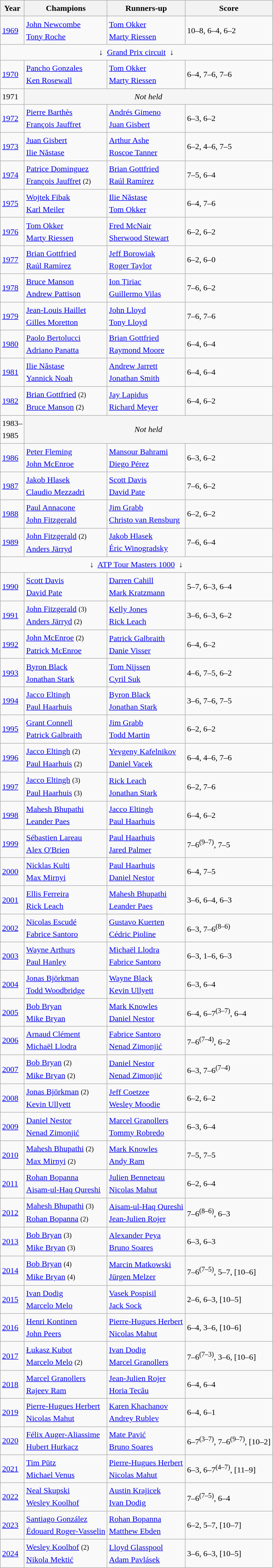<table class="wikitable sortable" style="font-size:1.00em; line-height:1.5em;">
<tr>
<th>Year</th>
<th>Champions</th>
<th>Runners-up</th>
<th>Score</th>
</tr>
<tr>
<td><a href='#'>1969</a></td>
<td> <a href='#'>John Newcombe</a> <br>  <a href='#'>Tony Roche</a></td>
<td> <a href='#'>Tom Okker</a> <br>  <a href='#'>Marty Riessen</a></td>
<td>10–8, 6–4, 6–2</td>
</tr>
<tr>
<td colspan=4 align=center>↓  <a href='#'>Grand Prix circuit</a>  ↓</td>
</tr>
<tr>
<td><a href='#'>1970</a></td>
<td> <a href='#'>Pancho Gonzales</a> <br>  <a href='#'>Ken Rosewall</a></td>
<td> <a href='#'>Tom Okker</a> <br>  <a href='#'>Marty Riessen</a></td>
<td>6–4, 7–6, 7–6</td>
</tr>
<tr>
<td>1971</td>
<td colspan=3 align=center bgcolor="#f5f5f5"><em>Not held</em></td>
</tr>
<tr>
<td><a href='#'>1972</a></td>
<td> <a href='#'>Pierre Barthès</a> <br>  <a href='#'>François Jauffret</a></td>
<td> <a href='#'>Andrés Gimeno</a> <br>  <a href='#'>Juan Gisbert</a></td>
<td>6–3, 6–2</td>
</tr>
<tr>
<td><a href='#'>1973</a></td>
<td> <a href='#'>Juan Gisbert</a> <br>  <a href='#'>Ilie Năstase</a></td>
<td> <a href='#'>Arthur Ashe</a> <br>  <a href='#'>Roscoe Tanner</a></td>
<td>6–2, 4–6, 7–5</td>
</tr>
<tr>
<td><a href='#'>1974</a></td>
<td> <a href='#'>Patrice Dominguez</a> <br>  <a href='#'>François Jauffret</a> <small>(2)</small></td>
<td> <a href='#'>Brian Gottfried</a> <br>  <a href='#'>Raúl Ramírez</a></td>
<td>7–5, 6–4</td>
</tr>
<tr>
<td><a href='#'>1975</a></td>
<td> <a href='#'>Wojtek Fibak</a> <br>  <a href='#'>Karl Meiler</a></td>
<td> <a href='#'>Ilie Năstase</a> <br>  <a href='#'>Tom Okker</a></td>
<td>6–4, 7–6</td>
</tr>
<tr>
<td><a href='#'>1976</a></td>
<td> <a href='#'>Tom Okker</a> <br>  <a href='#'>Marty Riessen</a></td>
<td> <a href='#'>Fred McNair</a> <br>  <a href='#'>Sherwood Stewart</a></td>
<td>6–2, 6–2</td>
</tr>
<tr>
<td><a href='#'>1977</a></td>
<td> <a href='#'>Brian Gottfried</a> <br>  <a href='#'>Raúl Ramírez</a></td>
<td> <a href='#'>Jeff Borowiak</a> <br>  <a href='#'>Roger Taylor</a></td>
<td>6–2, 6–0</td>
</tr>
<tr>
<td><a href='#'>1978</a></td>
<td> <a href='#'>Bruce Manson</a> <br>  <a href='#'>Andrew Pattison</a></td>
<td> <a href='#'>Ion Țiriac</a> <br>  <a href='#'>Guillermo Vilas</a></td>
<td>7–6, 6–2</td>
</tr>
<tr>
<td><a href='#'>1979</a></td>
<td> <a href='#'>Jean-Louis Haillet</a> <br>  <a href='#'>Gilles Moretton</a></td>
<td> <a href='#'>John Lloyd</a> <br>  <a href='#'>Tony Lloyd</a></td>
<td>7–6, 7–6</td>
</tr>
<tr>
<td><a href='#'>1980</a></td>
<td> <a href='#'>Paolo Bertolucci</a> <br>  <a href='#'>Adriano Panatta</a></td>
<td> <a href='#'>Brian Gottfried</a> <br>  <a href='#'>Raymond Moore</a></td>
<td>6–4, 6–4</td>
</tr>
<tr>
<td><a href='#'>1981</a></td>
<td> <a href='#'>Ilie Năstase</a> <br>  <a href='#'>Yannick Noah</a></td>
<td> <a href='#'>Andrew Jarrett</a> <br>  <a href='#'>Jonathan Smith</a></td>
<td>6–4, 6–4</td>
</tr>
<tr>
<td><a href='#'>1982</a></td>
<td> <a href='#'>Brian Gottfried</a> <small>(2)</small> <br>  <a href='#'>Bruce Manson</a> <small>(2)</small></td>
<td> <a href='#'>Jay Lapidus</a> <br>  <a href='#'>Richard Meyer</a></td>
<td>6–4, 6–2</td>
</tr>
<tr>
<td>1983–<br>1985</td>
<td colspan=3 align=center bgcolor="#f5f5f5"><em>Not held</em></td>
</tr>
<tr>
<td><a href='#'>1986</a></td>
<td> <a href='#'>Peter Fleming</a> <br>  <a href='#'>John McEnroe</a></td>
<td> <a href='#'>Mansour Bahrami</a> <br>  <a href='#'>Diego Pérez</a></td>
<td>6–3, 6–2</td>
</tr>
<tr>
<td><a href='#'>1987</a></td>
<td> <a href='#'>Jakob Hlasek</a><br> <a href='#'>Claudio Mezzadri</a></td>
<td> <a href='#'>Scott Davis</a><br> <a href='#'>David Pate</a></td>
<td>7–6, 6–2</td>
</tr>
<tr>
<td><a href='#'>1988</a></td>
<td> <a href='#'>Paul Annacone</a> <br>  <a href='#'>John Fitzgerald</a></td>
<td> <a href='#'>Jim Grabb</a> <br>  <a href='#'>Christo van Rensburg</a></td>
<td>6–2, 6–2</td>
</tr>
<tr>
<td><a href='#'>1989</a></td>
<td> <a href='#'>John Fitzgerald</a> <small>(2)</small> <br>  <a href='#'>Anders Järryd</a></td>
<td> <a href='#'>Jakob Hlasek</a> <br>  <a href='#'>Éric Winogradsky</a></td>
<td>7–6, 6–4</td>
</tr>
<tr>
<td colspan=4 align=center>↓  <a href='#'>ATP Tour Masters 1000</a>  ↓</td>
</tr>
<tr>
<td><a href='#'>1990</a></td>
<td> <a href='#'>Scott Davis</a> <br>  <a href='#'>David Pate</a></td>
<td> <a href='#'>Darren Cahill</a> <br>  <a href='#'>Mark Kratzmann</a></td>
<td>5–7, 6–3, 6–4</td>
</tr>
<tr>
<td><a href='#'>1991</a></td>
<td> <a href='#'>John Fitzgerald</a> <small>(3)</small> <br>  <a href='#'>Anders Järryd</a> <small>(2)</small></td>
<td> <a href='#'>Kelly Jones</a> <br>  <a href='#'>Rick Leach</a></td>
<td>3–6, 6–3, 6–2</td>
</tr>
<tr>
<td><a href='#'>1992</a></td>
<td> <a href='#'>John McEnroe</a> <small>(2)</small> <br>  <a href='#'>Patrick McEnroe</a></td>
<td> <a href='#'>Patrick Galbraith</a> <br>  <a href='#'>Danie Visser</a></td>
<td>6–4, 6–2</td>
</tr>
<tr>
<td><a href='#'>1993</a></td>
<td> <a href='#'>Byron Black</a> <br>  <a href='#'>Jonathan Stark</a></td>
<td> <a href='#'>Tom Nijssen</a> <br>  <a href='#'>Cyril Suk</a></td>
<td>4–6, 7–5, 6–2</td>
</tr>
<tr>
<td><a href='#'>1994</a></td>
<td> <a href='#'>Jacco Eltingh</a> <br>  <a href='#'>Paul Haarhuis</a></td>
<td> <a href='#'>Byron Black</a> <br>  <a href='#'>Jonathan Stark</a></td>
<td>3–6, 7–6, 7–5</td>
</tr>
<tr>
<td><a href='#'>1995</a></td>
<td> <a href='#'>Grant Connell</a> <br>  <a href='#'>Patrick Galbraith</a></td>
<td> <a href='#'>Jim Grabb</a> <br>  <a href='#'>Todd Martin</a></td>
<td>6–2, 6–2</td>
</tr>
<tr>
<td><a href='#'>1996</a></td>
<td> <a href='#'>Jacco Eltingh</a> <small>(2)</small> <br>  <a href='#'>Paul Haarhuis</a> <small>(2)</small></td>
<td> <a href='#'>Yevgeny Kafelnikov</a> <br>  <a href='#'>Daniel Vacek</a></td>
<td>6–4, 4–6, 7–6</td>
</tr>
<tr>
<td><a href='#'>1997</a></td>
<td> <a href='#'>Jacco Eltingh</a> <small>(3)</small> <br>  <a href='#'>Paul Haarhuis</a> <small>(3)</small></td>
<td> <a href='#'>Rick Leach</a> <br>  <a href='#'>Jonathan Stark</a></td>
<td>6–2, 7–6</td>
</tr>
<tr>
<td><a href='#'>1998</a></td>
<td> <a href='#'>Mahesh Bhupathi</a> <br>  <a href='#'>Leander Paes</a></td>
<td> <a href='#'>Jacco Eltingh</a> <br>  <a href='#'>Paul Haarhuis</a></td>
<td>6–4, 6–2</td>
</tr>
<tr>
<td><a href='#'>1999</a></td>
<td> <a href='#'>Sébastien Lareau</a> <br>  <a href='#'>Alex O'Brien</a></td>
<td> <a href='#'>Paul Haarhuis</a> <br>  <a href='#'>Jared Palmer</a></td>
<td>7–6<sup>(9–7)</sup>, 7–5</td>
</tr>
<tr>
<td><a href='#'>2000</a></td>
<td> <a href='#'>Nicklas Kulti</a> <br>  <a href='#'>Max Mirnyi</a></td>
<td> <a href='#'>Paul Haarhuis</a> <br>  <a href='#'>Daniel Nestor</a></td>
<td>6–4, 7–5</td>
</tr>
<tr>
<td><a href='#'>2001</a></td>
<td> <a href='#'>Ellis Ferreira</a> <br>  <a href='#'>Rick Leach</a></td>
<td> <a href='#'>Mahesh Bhupathi</a> <br>  <a href='#'>Leander Paes</a></td>
<td>3–6, 6–4, 6–3</td>
</tr>
<tr>
<td><a href='#'>2002</a></td>
<td> <a href='#'>Nicolas Escudé</a> <br>  <a href='#'>Fabrice Santoro</a></td>
<td> <a href='#'>Gustavo Kuerten</a> <br>  <a href='#'>Cédric Pioline</a></td>
<td>6–3, 7–6<sup>(8–6)</sup></td>
</tr>
<tr>
<td><a href='#'>2003</a></td>
<td> <a href='#'>Wayne Arthurs</a> <br>  <a href='#'>Paul Hanley</a></td>
<td> <a href='#'>Michaël Llodra</a> <br>  <a href='#'>Fabrice Santoro</a></td>
<td>6–3, 1–6, 6–3</td>
</tr>
<tr>
<td><a href='#'>2004</a></td>
<td> <a href='#'>Jonas Björkman</a> <br>  <a href='#'>Todd Woodbridge</a></td>
<td> <a href='#'>Wayne Black</a> <br>  <a href='#'>Kevin Ullyett</a></td>
<td>6–3, 6–4</td>
</tr>
<tr>
<td><a href='#'>2005</a></td>
<td> <a href='#'>Bob Bryan</a> <br>  <a href='#'>Mike Bryan</a></td>
<td> <a href='#'>Mark Knowles</a> <br>  <a href='#'>Daniel Nestor</a></td>
<td>6–4, 6–7<sup>(3–7)</sup>, 6–4</td>
</tr>
<tr>
<td><a href='#'>2006</a></td>
<td> <a href='#'>Arnaud Clément</a> <br>  <a href='#'>Michaël Llodra</a></td>
<td> <a href='#'>Fabrice Santoro</a> <br>  <a href='#'>Nenad Zimonjić</a></td>
<td>7–6<sup>(7–4)</sup>, 6–2</td>
</tr>
<tr>
<td><a href='#'>2007</a></td>
<td> <a href='#'>Bob Bryan</a> <small>(2)</small> <br>  <a href='#'>Mike Bryan</a> <small>(2)</small></td>
<td> <a href='#'>Daniel Nestor</a> <br>  <a href='#'>Nenad Zimonjić</a></td>
<td>6–3, 7–6<sup>(7–4)</sup></td>
</tr>
<tr>
<td><a href='#'>2008</a></td>
<td> <a href='#'>Jonas Björkman</a> <small>(2)</small> <br>  <a href='#'>Kevin Ullyett</a></td>
<td> <a href='#'>Jeff Coetzee</a> <br>  <a href='#'>Wesley Moodie</a></td>
<td>6–2, 6–2</td>
</tr>
<tr>
<td><a href='#'>2009</a></td>
<td> <a href='#'>Daniel Nestor</a> <br> <a href='#'>Nenad Zimonjić</a></td>
<td> <a href='#'>Marcel Granollers</a> <br>  <a href='#'>Tommy Robredo</a></td>
<td>6–3, 6–4</td>
</tr>
<tr>
<td><a href='#'>2010</a></td>
<td> <a href='#'>Mahesh Bhupathi</a> <small>(2)</small> <br>  <a href='#'>Max Mirnyi</a> <small>(2)</small></td>
<td> <a href='#'>Mark Knowles</a> <br>  <a href='#'>Andy Ram</a></td>
<td>7–5, 7–5</td>
</tr>
<tr>
<td><a href='#'>2011</a></td>
<td> <a href='#'>Rohan Bopanna</a> <br>  <a href='#'>Aisam-ul-Haq Qureshi</a></td>
<td> <a href='#'>Julien Benneteau</a> <br>  <a href='#'>Nicolas Mahut</a></td>
<td>6–2, 6–4</td>
</tr>
<tr>
<td><a href='#'>2012</a></td>
<td> <a href='#'>Mahesh Bhupathi</a> <small>(3)</small> <br> <a href='#'>Rohan Bopanna</a> <small>(2)</small></td>
<td> <a href='#'>Aisam-ul-Haq Qureshi</a> <br>  <a href='#'>Jean-Julien Rojer</a></td>
<td>7–6<sup>(8–6)</sup>, 6–3</td>
</tr>
<tr>
<td><a href='#'>2013</a></td>
<td> <a href='#'>Bob Bryan</a> <small>(3)</small> <br>  <a href='#'>Mike Bryan</a> <small>(3)</small></td>
<td> <a href='#'>Alexander Peya</a> <br>  <a href='#'>Bruno Soares</a></td>
<td>6–3, 6–3</td>
</tr>
<tr>
<td><a href='#'>2014</a></td>
<td> <a href='#'>Bob Bryan</a> <small>(4)</small> <br>  <a href='#'>Mike Bryan</a> <small>(4)</small></td>
<td> <a href='#'>Marcin Matkowski</a> <br>  <a href='#'>Jürgen Melzer</a></td>
<td>7–6<sup>(7–5)</sup>, 5–7, [10–6]</td>
</tr>
<tr>
<td><a href='#'>2015</a></td>
<td> <a href='#'>Ivan Dodig</a> <br>  <a href='#'>Marcelo Melo</a></td>
<td> <a href='#'>Vasek Pospisil</a> <br>  <a href='#'>Jack Sock</a></td>
<td>2–6, 6–3, [10–5]</td>
</tr>
<tr>
<td><a href='#'>2016</a></td>
<td> <a href='#'>Henri Kontinen</a> <br>  <a href='#'>John Peers</a></td>
<td> <a href='#'>Pierre-Hugues Herbert</a> <br>  <a href='#'>Nicolas Mahut</a></td>
<td>6–4, 3–6, [10–6]</td>
</tr>
<tr>
<td><a href='#'>2017</a></td>
<td> <a href='#'>Łukasz Kubot</a> <br>  <a href='#'>Marcelo Melo</a> <small>(2)</small></td>
<td> <a href='#'>Ivan Dodig</a> <br>  <a href='#'>Marcel Granollers</a></td>
<td>7–6<sup>(7–3)</sup>, 3–6, [10–6]</td>
</tr>
<tr>
<td><a href='#'>2018</a></td>
<td> <a href='#'>Marcel Granollers</a> <br>  <a href='#'>Rajeev Ram</a></td>
<td> <a href='#'>Jean-Julien Rojer</a> <br>  <a href='#'>Horia Tecău</a></td>
<td>6–4, 6–4</td>
</tr>
<tr>
<td><a href='#'>2019</a></td>
<td> <a href='#'>Pierre-Hugues Herbert</a><br> <a href='#'>Nicolas Mahut</a></td>
<td> <a href='#'>Karen Khachanov</a> <br>  <a href='#'>Andrey Rublev</a></td>
<td>6–4, 6–1</td>
</tr>
<tr>
<td><a href='#'>2020</a></td>
<td> <a href='#'>Félix Auger-Aliassime</a><br> <a href='#'>Hubert Hurkacz</a></td>
<td> <a href='#'>Mate Pavić</a> <br>  <a href='#'>Bruno Soares</a></td>
<td>6–7<sup>(3–7)</sup>, 7–6<sup>(9–7)</sup>, [10–2]</td>
</tr>
<tr>
<td><a href='#'>2021</a></td>
<td> <a href='#'>Tim Pütz</a> <br>  <a href='#'>Michael Venus</a></td>
<td> <a href='#'>Pierre-Hugues Herbert</a> <br>  <a href='#'>Nicolas Mahut</a></td>
<td>6–3, 6–7<sup>(4–7)</sup>, [11–9]</td>
</tr>
<tr>
<td><a href='#'>2022</a></td>
<td> <a href='#'>Neal Skupski</a> <br>  <a href='#'>Wesley Koolhof</a></td>
<td> <a href='#'>Austin Krajicek</a> <br>  <a href='#'>Ivan Dodig</a></td>
<td>7–6<sup>(7–5)</sup>, 6–4</td>
</tr>
<tr>
<td><a href='#'>2023</a></td>
<td> <a href='#'>Santiago González</a> <br> <a href='#'>Édouard Roger-Vasselin</a></td>
<td> <a href='#'>Rohan Bopanna</a> <br> <a href='#'>Matthew Ebden</a></td>
<td>6–2, 5–7, [10–7]</td>
</tr>
<tr>
<td><a href='#'>2024</a></td>
<td> <a href='#'>Wesley Koolhof</a> <small>(2)</small> <br>  <a href='#'>Nikola Mektić</a></td>
<td> <a href='#'>Lloyd Glasspool</a> <br>  <a href='#'>Adam Pavlásek</a></td>
<td>3–6, 6–3, [10–5]</td>
</tr>
</table>
